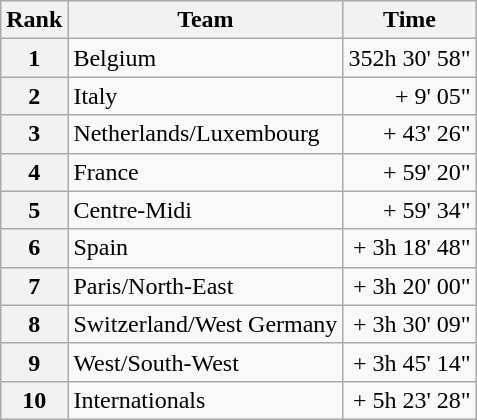<table class="wikitable">
<tr>
<th scope="col">Rank</th>
<th scope="col">Team</th>
<th scope="col">Time</th>
</tr>
<tr>
<th scope="row">1</th>
<td>Belgium</td>
<td style="text-align:right;">352h 30' 58"</td>
</tr>
<tr>
<th scope="row">2</th>
<td>Italy</td>
<td style="text-align:right;">+ 9' 05"</td>
</tr>
<tr>
<th scope="row">3</th>
<td>Netherlands/Luxembourg</td>
<td style="text-align:right;">+ 43' 26"</td>
</tr>
<tr>
<th scope="row">4</th>
<td>France</td>
<td style="text-align:right;">+ 59' 20"</td>
</tr>
<tr>
<th scope="row">5</th>
<td>Centre-Midi</td>
<td style="text-align:right;">+ 59' 34"</td>
</tr>
<tr>
<th scope="row">6</th>
<td>Spain</td>
<td style="text-align:right;">+ 3h 18' 48"</td>
</tr>
<tr>
<th scope="row">7</th>
<td>Paris/North-East</td>
<td style="text-align:right;">+ 3h 20' 00"</td>
</tr>
<tr>
<th scope="row">8</th>
<td>Switzerland/West Germany</td>
<td style="text-align:right;">+ 3h 30' 09"</td>
</tr>
<tr>
<th scope="row">9</th>
<td>West/South-West</td>
<td style="text-align:right;">+ 3h 45' 14"</td>
</tr>
<tr>
<th scope="row">10</th>
<td>Internationals</td>
<td style="text-align:right;">+ 5h 23' 28"</td>
</tr>
</table>
